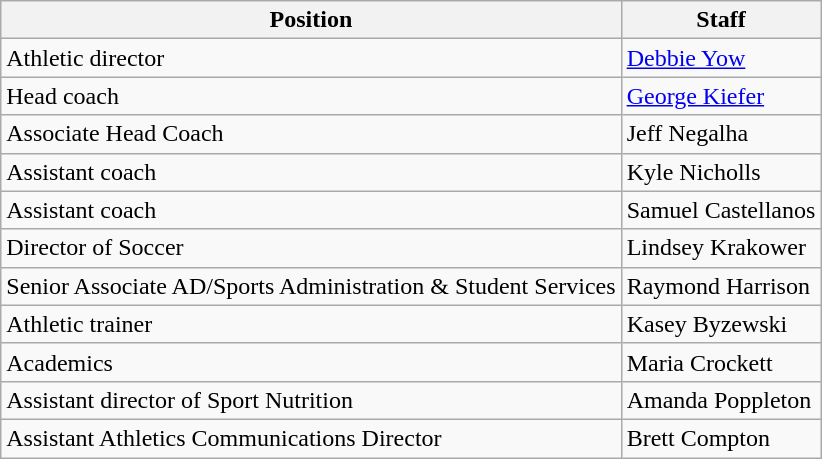<table class="wikitable">
<tr>
<th>Position</th>
<th>Staff</th>
</tr>
<tr>
<td>Athletic director</td>
<td><a href='#'>Debbie Yow</a></td>
</tr>
<tr>
<td>Head coach</td>
<td><a href='#'>George Kiefer</a></td>
</tr>
<tr>
<td>Associate Head Coach</td>
<td>Jeff Negalha</td>
</tr>
<tr>
<td>Assistant coach</td>
<td>Kyle Nicholls</td>
</tr>
<tr>
<td>Assistant coach</td>
<td>Samuel Castellanos</td>
</tr>
<tr>
<td>Director of Soccer</td>
<td>Lindsey Krakower</td>
</tr>
<tr>
<td>Senior Associate AD/Sports Administration & Student Services</td>
<td>Raymond Harrison</td>
</tr>
<tr>
<td>Athletic trainer</td>
<td>Kasey Byzewski</td>
</tr>
<tr>
<td>Academics</td>
<td>Maria Crockett</td>
</tr>
<tr>
<td>Assistant director of Sport Nutrition</td>
<td>Amanda Poppleton</td>
</tr>
<tr>
<td>Assistant Athletics Communications Director</td>
<td>Brett Compton</td>
</tr>
</table>
